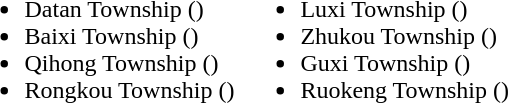<table>
<tr>
<td valign="top"><br><ul><li>Datan Township ()</li><li>Baixi Township ()</li><li>Qihong Township ()</li><li>Rongkou Township ()</li></ul></td>
<td valign="top"><br><ul><li>Luxi Township ()</li><li>Zhukou Township ()</li><li>Guxi Township ()</li><li>Ruokeng Township ()</li></ul></td>
</tr>
</table>
